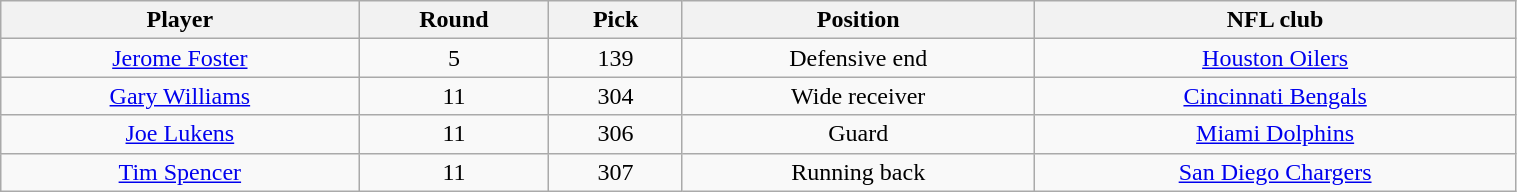<table class="wikitable" width="80%">
<tr>
<th>Player</th>
<th>Round</th>
<th>Pick</th>
<th>Position</th>
<th>NFL club</th>
</tr>
<tr align="center" bgcolor="">
<td><a href='#'>Jerome Foster</a></td>
<td>5</td>
<td>139</td>
<td>Defensive end</td>
<td><a href='#'>Houston Oilers</a></td>
</tr>
<tr align="center" bgcolor="">
<td><a href='#'>Gary Williams</a></td>
<td>11</td>
<td>304</td>
<td>Wide receiver</td>
<td><a href='#'>Cincinnati Bengals</a></td>
</tr>
<tr align="center" bgcolor="">
<td><a href='#'>Joe Lukens</a></td>
<td>11</td>
<td>306</td>
<td>Guard</td>
<td><a href='#'>Miami Dolphins</a></td>
</tr>
<tr align="center" bgcolor="">
<td><a href='#'>Tim Spencer</a></td>
<td>11</td>
<td>307</td>
<td>Running back</td>
<td><a href='#'>San Diego Chargers</a></td>
</tr>
</table>
